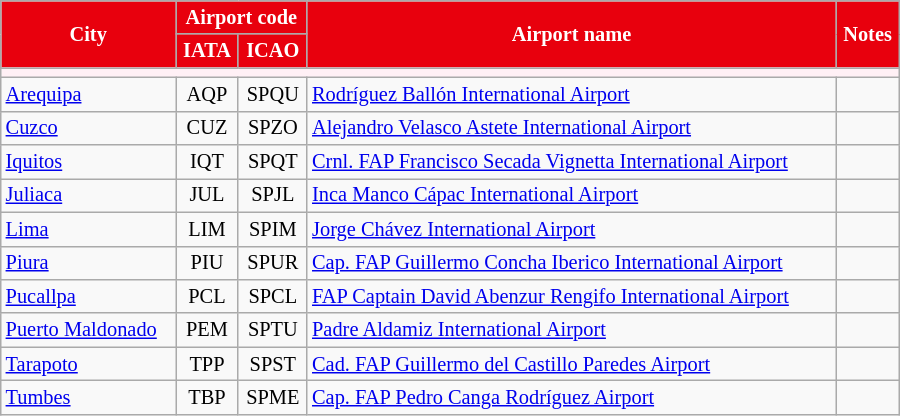<table class="wikitable" style="font-size: 85%" width="600">
<tr>
<th style="background:#E8000D; color: white" rowspan="2">City</th>
<th style="background:#E8000D; color: white" colspan="2">Airport code</th>
<th style="background:#E8000D; color: white" rowspan="2">Airport name</th>
<th style="background:#E8000D; color: white" rowspan="2">Notes</th>
</tr>
<tr>
<th style="background:#E8000D; color: white">IATA</th>
<th style="background:#E8000D; color: white">ICAO</th>
</tr>
<tr bgcolor=#FFF0F5>
<td align=center colspan="6"><strong></strong></td>
</tr>
<tr>
<td><a href='#'>Arequipa</a></td>
<td align=center>AQP</td>
<td align=center>SPQU</td>
<td><a href='#'>Rodríguez Ballón International Airport</a></td>
<td align=center></td>
</tr>
<tr>
<td><a href='#'>Cuzco</a></td>
<td align=center>CUZ</td>
<td align=center>SPZO</td>
<td><a href='#'>Alejandro Velasco Astete International Airport</a></td>
<td align=center></td>
</tr>
<tr>
<td><a href='#'>Iquitos</a></td>
<td align=center>IQT</td>
<td align=center>SPQT</td>
<td><a href='#'>Crnl. FAP Francisco Secada Vignetta International Airport</a></td>
<td align=center></td>
</tr>
<tr>
<td><a href='#'>Juliaca</a></td>
<td align=center>JUL</td>
<td align=center>SPJL</td>
<td><a href='#'>Inca Manco Cápac International Airport</a></td>
<td align=center></td>
</tr>
<tr>
<td><a href='#'>Lima</a></td>
<td align=center>LIM</td>
<td align=center>SPIM</td>
<td><a href='#'>Jorge Chávez International Airport</a></td>
<td></td>
</tr>
<tr>
<td><a href='#'>Piura</a></td>
<td align=center>PIU</td>
<td align=center>SPUR</td>
<td><a href='#'>Cap. FAP Guillermo Concha Iberico International Airport</a></td>
<td align=center></td>
</tr>
<tr>
<td><a href='#'>Pucallpa</a></td>
<td align=center>PCL</td>
<td align=center>SPCL</td>
<td><a href='#'>FAP Captain David Abenzur Rengifo International Airport</a></td>
<td align=center></td>
</tr>
<tr>
<td><a href='#'>Puerto Maldonado</a></td>
<td align=center>PEM</td>
<td align=center>SPTU</td>
<td><a href='#'>Padre Aldamiz International Airport</a></td>
<td align=center></td>
</tr>
<tr>
<td><a href='#'>Tarapoto</a></td>
<td align=center>TPP</td>
<td align=center>SPST</td>
<td><a href='#'>Cad. FAP Guillermo del Castillo Paredes Airport</a></td>
<td align=center></td>
</tr>
<tr>
<td><a href='#'>Tumbes</a></td>
<td align=center>TBP</td>
<td align=center>SPME</td>
<td><a href='#'>Cap. FAP Pedro Canga Rodríguez Airport</a></td>
<td align=center></td>
</tr>
</table>
